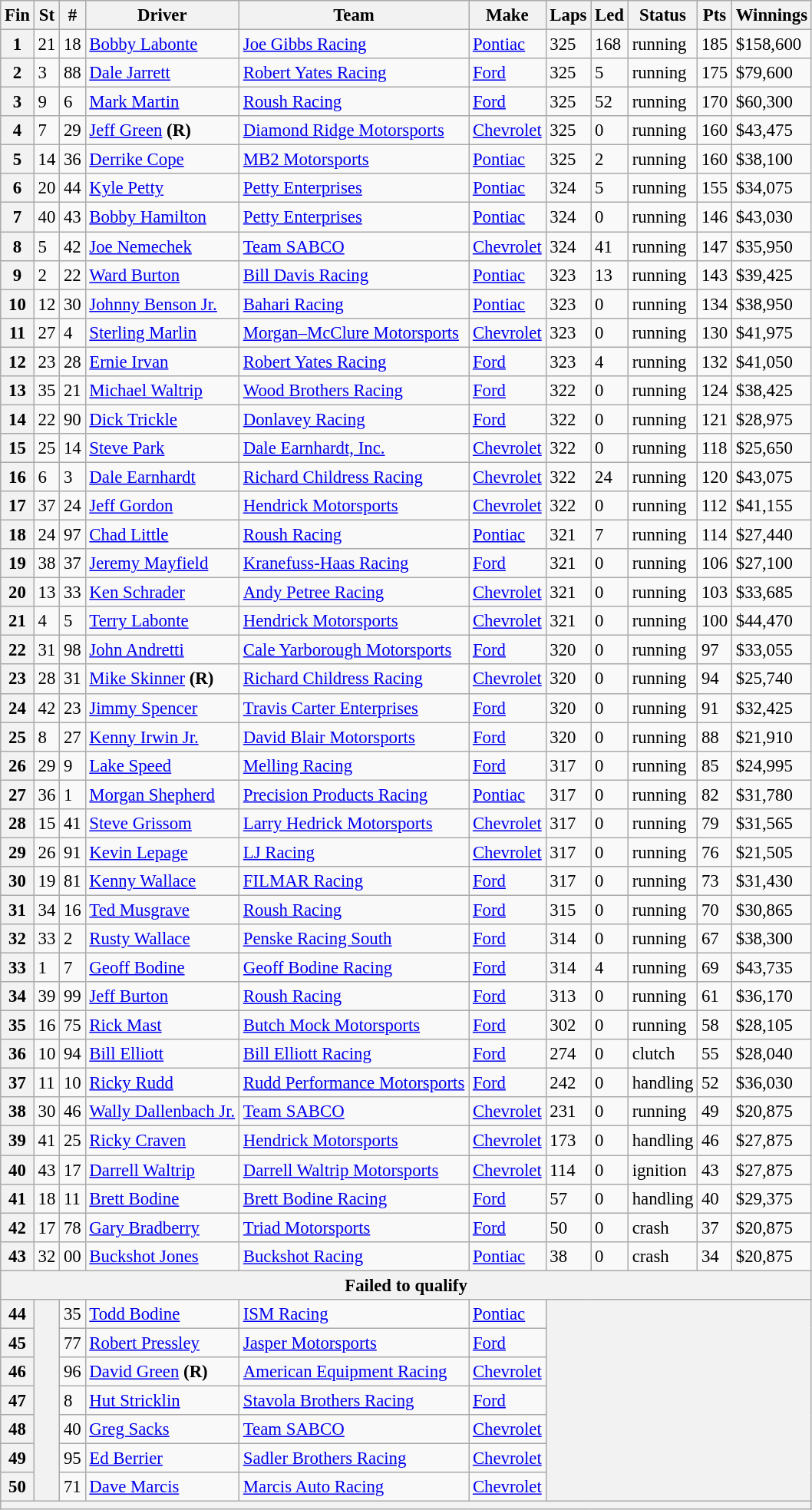<table class="wikitable" style="font-size:95%">
<tr>
<th>Fin</th>
<th>St</th>
<th>#</th>
<th>Driver</th>
<th>Team</th>
<th>Make</th>
<th>Laps</th>
<th>Led</th>
<th>Status</th>
<th>Pts</th>
<th>Winnings</th>
</tr>
<tr>
<th>1</th>
<td>21</td>
<td>18</td>
<td><a href='#'>Bobby Labonte</a></td>
<td><a href='#'>Joe Gibbs Racing</a></td>
<td><a href='#'>Pontiac</a></td>
<td>325</td>
<td>168</td>
<td>running</td>
<td>185</td>
<td>$158,600</td>
</tr>
<tr>
<th>2</th>
<td>3</td>
<td>88</td>
<td><a href='#'>Dale Jarrett</a></td>
<td><a href='#'>Robert Yates Racing</a></td>
<td><a href='#'>Ford</a></td>
<td>325</td>
<td>5</td>
<td>running</td>
<td>175</td>
<td>$79,600</td>
</tr>
<tr>
<th>3</th>
<td>9</td>
<td>6</td>
<td><a href='#'>Mark Martin</a></td>
<td><a href='#'>Roush Racing</a></td>
<td><a href='#'>Ford</a></td>
<td>325</td>
<td>52</td>
<td>running</td>
<td>170</td>
<td>$60,300</td>
</tr>
<tr>
<th>4</th>
<td>7</td>
<td>29</td>
<td><a href='#'>Jeff Green</a> <strong>(R)</strong></td>
<td><a href='#'>Diamond Ridge Motorsports</a></td>
<td><a href='#'>Chevrolet</a></td>
<td>325</td>
<td>0</td>
<td>running</td>
<td>160</td>
<td>$43,475</td>
</tr>
<tr>
<th>5</th>
<td>14</td>
<td>36</td>
<td><a href='#'>Derrike Cope</a></td>
<td><a href='#'>MB2 Motorsports</a></td>
<td><a href='#'>Pontiac</a></td>
<td>325</td>
<td>2</td>
<td>running</td>
<td>160</td>
<td>$38,100</td>
</tr>
<tr>
<th>6</th>
<td>20</td>
<td>44</td>
<td><a href='#'>Kyle Petty</a></td>
<td><a href='#'>Petty Enterprises</a></td>
<td><a href='#'>Pontiac</a></td>
<td>324</td>
<td>5</td>
<td>running</td>
<td>155</td>
<td>$34,075</td>
</tr>
<tr>
<th>7</th>
<td>40</td>
<td>43</td>
<td><a href='#'>Bobby Hamilton</a></td>
<td><a href='#'>Petty Enterprises</a></td>
<td><a href='#'>Pontiac</a></td>
<td>324</td>
<td>0</td>
<td>running</td>
<td>146</td>
<td>$43,030</td>
</tr>
<tr>
<th>8</th>
<td>5</td>
<td>42</td>
<td><a href='#'>Joe Nemechek</a></td>
<td><a href='#'>Team SABCO</a></td>
<td><a href='#'>Chevrolet</a></td>
<td>324</td>
<td>41</td>
<td>running</td>
<td>147</td>
<td>$35,950</td>
</tr>
<tr>
<th>9</th>
<td>2</td>
<td>22</td>
<td><a href='#'>Ward Burton</a></td>
<td><a href='#'>Bill Davis Racing</a></td>
<td><a href='#'>Pontiac</a></td>
<td>323</td>
<td>13</td>
<td>running</td>
<td>143</td>
<td>$39,425</td>
</tr>
<tr>
<th>10</th>
<td>12</td>
<td>30</td>
<td><a href='#'>Johnny Benson Jr.</a></td>
<td><a href='#'>Bahari Racing</a></td>
<td><a href='#'>Pontiac</a></td>
<td>323</td>
<td>0</td>
<td>running</td>
<td>134</td>
<td>$38,950</td>
</tr>
<tr>
<th>11</th>
<td>27</td>
<td>4</td>
<td><a href='#'>Sterling Marlin</a></td>
<td><a href='#'>Morgan–McClure Motorsports</a></td>
<td><a href='#'>Chevrolet</a></td>
<td>323</td>
<td>0</td>
<td>running</td>
<td>130</td>
<td>$41,975</td>
</tr>
<tr>
<th>12</th>
<td>23</td>
<td>28</td>
<td><a href='#'>Ernie Irvan</a></td>
<td><a href='#'>Robert Yates Racing</a></td>
<td><a href='#'>Ford</a></td>
<td>323</td>
<td>4</td>
<td>running</td>
<td>132</td>
<td>$41,050</td>
</tr>
<tr>
<th>13</th>
<td>35</td>
<td>21</td>
<td><a href='#'>Michael Waltrip</a></td>
<td><a href='#'>Wood Brothers Racing</a></td>
<td><a href='#'>Ford</a></td>
<td>322</td>
<td>0</td>
<td>running</td>
<td>124</td>
<td>$38,425</td>
</tr>
<tr>
<th>14</th>
<td>22</td>
<td>90</td>
<td><a href='#'>Dick Trickle</a></td>
<td><a href='#'>Donlavey Racing</a></td>
<td><a href='#'>Ford</a></td>
<td>322</td>
<td>0</td>
<td>running</td>
<td>121</td>
<td>$28,975</td>
</tr>
<tr>
<th>15</th>
<td>25</td>
<td>14</td>
<td><a href='#'>Steve Park</a></td>
<td><a href='#'>Dale Earnhardt, Inc.</a></td>
<td><a href='#'>Chevrolet</a></td>
<td>322</td>
<td>0</td>
<td>running</td>
<td>118</td>
<td>$25,650</td>
</tr>
<tr>
<th>16</th>
<td>6</td>
<td>3</td>
<td><a href='#'>Dale Earnhardt</a></td>
<td><a href='#'>Richard Childress Racing</a></td>
<td><a href='#'>Chevrolet</a></td>
<td>322</td>
<td>24</td>
<td>running</td>
<td>120</td>
<td>$43,075</td>
</tr>
<tr>
<th>17</th>
<td>37</td>
<td>24</td>
<td><a href='#'>Jeff Gordon</a></td>
<td><a href='#'>Hendrick Motorsports</a></td>
<td><a href='#'>Chevrolet</a></td>
<td>322</td>
<td>0</td>
<td>running</td>
<td>112</td>
<td>$41,155</td>
</tr>
<tr>
<th>18</th>
<td>24</td>
<td>97</td>
<td><a href='#'>Chad Little</a></td>
<td><a href='#'>Roush Racing</a></td>
<td><a href='#'>Pontiac</a></td>
<td>321</td>
<td>7</td>
<td>running</td>
<td>114</td>
<td>$27,440</td>
</tr>
<tr>
<th>19</th>
<td>38</td>
<td>37</td>
<td><a href='#'>Jeremy Mayfield</a></td>
<td><a href='#'>Kranefuss-Haas Racing</a></td>
<td><a href='#'>Ford</a></td>
<td>321</td>
<td>0</td>
<td>running</td>
<td>106</td>
<td>$27,100</td>
</tr>
<tr>
<th>20</th>
<td>13</td>
<td>33</td>
<td><a href='#'>Ken Schrader</a></td>
<td><a href='#'>Andy Petree Racing</a></td>
<td><a href='#'>Chevrolet</a></td>
<td>321</td>
<td>0</td>
<td>running</td>
<td>103</td>
<td>$33,685</td>
</tr>
<tr>
<th>21</th>
<td>4</td>
<td>5</td>
<td><a href='#'>Terry Labonte</a></td>
<td><a href='#'>Hendrick Motorsports</a></td>
<td><a href='#'>Chevrolet</a></td>
<td>321</td>
<td>0</td>
<td>running</td>
<td>100</td>
<td>$44,470</td>
</tr>
<tr>
<th>22</th>
<td>31</td>
<td>98</td>
<td><a href='#'>John Andretti</a></td>
<td><a href='#'>Cale Yarborough Motorsports</a></td>
<td><a href='#'>Ford</a></td>
<td>320</td>
<td>0</td>
<td>running</td>
<td>97</td>
<td>$33,055</td>
</tr>
<tr>
<th>23</th>
<td>28</td>
<td>31</td>
<td><a href='#'>Mike Skinner</a> <strong>(R)</strong></td>
<td><a href='#'>Richard Childress Racing</a></td>
<td><a href='#'>Chevrolet</a></td>
<td>320</td>
<td>0</td>
<td>running</td>
<td>94</td>
<td>$25,740</td>
</tr>
<tr>
<th>24</th>
<td>42</td>
<td>23</td>
<td><a href='#'>Jimmy Spencer</a></td>
<td><a href='#'>Travis Carter Enterprises</a></td>
<td><a href='#'>Ford</a></td>
<td>320</td>
<td>0</td>
<td>running</td>
<td>91</td>
<td>$32,425</td>
</tr>
<tr>
<th>25</th>
<td>8</td>
<td>27</td>
<td><a href='#'>Kenny Irwin Jr.</a></td>
<td><a href='#'>David Blair Motorsports</a></td>
<td><a href='#'>Ford</a></td>
<td>320</td>
<td>0</td>
<td>running</td>
<td>88</td>
<td>$21,910</td>
</tr>
<tr>
<th>26</th>
<td>29</td>
<td>9</td>
<td><a href='#'>Lake Speed</a></td>
<td><a href='#'>Melling Racing</a></td>
<td><a href='#'>Ford</a></td>
<td>317</td>
<td>0</td>
<td>running</td>
<td>85</td>
<td>$24,995</td>
</tr>
<tr>
<th>27</th>
<td>36</td>
<td>1</td>
<td><a href='#'>Morgan Shepherd</a></td>
<td><a href='#'>Precision Products Racing</a></td>
<td><a href='#'>Pontiac</a></td>
<td>317</td>
<td>0</td>
<td>running</td>
<td>82</td>
<td>$31,780</td>
</tr>
<tr>
<th>28</th>
<td>15</td>
<td>41</td>
<td><a href='#'>Steve Grissom</a></td>
<td><a href='#'>Larry Hedrick Motorsports</a></td>
<td><a href='#'>Chevrolet</a></td>
<td>317</td>
<td>0</td>
<td>running</td>
<td>79</td>
<td>$31,565</td>
</tr>
<tr>
<th>29</th>
<td>26</td>
<td>91</td>
<td><a href='#'>Kevin Lepage</a></td>
<td><a href='#'>LJ Racing</a></td>
<td><a href='#'>Chevrolet</a></td>
<td>317</td>
<td>0</td>
<td>running</td>
<td>76</td>
<td>$21,505</td>
</tr>
<tr>
<th>30</th>
<td>19</td>
<td>81</td>
<td><a href='#'>Kenny Wallace</a></td>
<td><a href='#'>FILMAR Racing</a></td>
<td><a href='#'>Ford</a></td>
<td>317</td>
<td>0</td>
<td>running</td>
<td>73</td>
<td>$31,430</td>
</tr>
<tr>
<th>31</th>
<td>34</td>
<td>16</td>
<td><a href='#'>Ted Musgrave</a></td>
<td><a href='#'>Roush Racing</a></td>
<td><a href='#'>Ford</a></td>
<td>315</td>
<td>0</td>
<td>running</td>
<td>70</td>
<td>$30,865</td>
</tr>
<tr>
<th>32</th>
<td>33</td>
<td>2</td>
<td><a href='#'>Rusty Wallace</a></td>
<td><a href='#'>Penske Racing South</a></td>
<td><a href='#'>Ford</a></td>
<td>314</td>
<td>0</td>
<td>running</td>
<td>67</td>
<td>$38,300</td>
</tr>
<tr>
<th>33</th>
<td>1</td>
<td>7</td>
<td><a href='#'>Geoff Bodine</a></td>
<td><a href='#'>Geoff Bodine Racing</a></td>
<td><a href='#'>Ford</a></td>
<td>314</td>
<td>4</td>
<td>running</td>
<td>69</td>
<td>$43,735</td>
</tr>
<tr>
<th>34</th>
<td>39</td>
<td>99</td>
<td><a href='#'>Jeff Burton</a></td>
<td><a href='#'>Roush Racing</a></td>
<td><a href='#'>Ford</a></td>
<td>313</td>
<td>0</td>
<td>running</td>
<td>61</td>
<td>$36,170</td>
</tr>
<tr>
<th>35</th>
<td>16</td>
<td>75</td>
<td><a href='#'>Rick Mast</a></td>
<td><a href='#'>Butch Mock Motorsports</a></td>
<td><a href='#'>Ford</a></td>
<td>302</td>
<td>0</td>
<td>running</td>
<td>58</td>
<td>$28,105</td>
</tr>
<tr>
<th>36</th>
<td>10</td>
<td>94</td>
<td><a href='#'>Bill Elliott</a></td>
<td><a href='#'>Bill Elliott Racing</a></td>
<td><a href='#'>Ford</a></td>
<td>274</td>
<td>0</td>
<td>clutch</td>
<td>55</td>
<td>$28,040</td>
</tr>
<tr>
<th>37</th>
<td>11</td>
<td>10</td>
<td><a href='#'>Ricky Rudd</a></td>
<td><a href='#'>Rudd Performance Motorsports</a></td>
<td><a href='#'>Ford</a></td>
<td>242</td>
<td>0</td>
<td>handling</td>
<td>52</td>
<td>$36,030</td>
</tr>
<tr>
<th>38</th>
<td>30</td>
<td>46</td>
<td><a href='#'>Wally Dallenbach Jr.</a></td>
<td><a href='#'>Team SABCO</a></td>
<td><a href='#'>Chevrolet</a></td>
<td>231</td>
<td>0</td>
<td>running</td>
<td>49</td>
<td>$20,875</td>
</tr>
<tr>
<th>39</th>
<td>41</td>
<td>25</td>
<td><a href='#'>Ricky Craven</a></td>
<td><a href='#'>Hendrick Motorsports</a></td>
<td><a href='#'>Chevrolet</a></td>
<td>173</td>
<td>0</td>
<td>handling</td>
<td>46</td>
<td>$27,875</td>
</tr>
<tr>
<th>40</th>
<td>43</td>
<td>17</td>
<td><a href='#'>Darrell Waltrip</a></td>
<td><a href='#'>Darrell Waltrip Motorsports</a></td>
<td><a href='#'>Chevrolet</a></td>
<td>114</td>
<td>0</td>
<td>ignition</td>
<td>43</td>
<td>$27,875</td>
</tr>
<tr>
<th>41</th>
<td>18</td>
<td>11</td>
<td><a href='#'>Brett Bodine</a></td>
<td><a href='#'>Brett Bodine Racing</a></td>
<td><a href='#'>Ford</a></td>
<td>57</td>
<td>0</td>
<td>handling</td>
<td>40</td>
<td>$29,375</td>
</tr>
<tr>
<th>42</th>
<td>17</td>
<td>78</td>
<td><a href='#'>Gary Bradberry</a></td>
<td><a href='#'>Triad Motorsports</a></td>
<td><a href='#'>Ford</a></td>
<td>50</td>
<td>0</td>
<td>crash</td>
<td>37</td>
<td>$20,875</td>
</tr>
<tr>
<th>43</th>
<td>32</td>
<td>00</td>
<td><a href='#'>Buckshot Jones</a></td>
<td><a href='#'>Buckshot Racing</a></td>
<td><a href='#'>Pontiac</a></td>
<td>38</td>
<td>0</td>
<td>crash</td>
<td>34</td>
<td>$20,875</td>
</tr>
<tr>
<th colspan="11">Failed to qualify</th>
</tr>
<tr>
<th>44</th>
<th rowspan="7"></th>
<td>35</td>
<td><a href='#'>Todd Bodine</a></td>
<td><a href='#'>ISM Racing</a></td>
<td><a href='#'>Pontiac</a></td>
<th colspan="5" rowspan="7"></th>
</tr>
<tr>
<th>45</th>
<td>77</td>
<td><a href='#'>Robert Pressley</a></td>
<td><a href='#'>Jasper Motorsports</a></td>
<td><a href='#'>Ford</a></td>
</tr>
<tr>
<th>46</th>
<td>96</td>
<td><a href='#'>David Green</a> <strong>(R)</strong></td>
<td><a href='#'>American Equipment Racing</a></td>
<td><a href='#'>Chevrolet</a></td>
</tr>
<tr>
<th>47</th>
<td>8</td>
<td><a href='#'>Hut Stricklin</a></td>
<td><a href='#'>Stavola Brothers Racing</a></td>
<td><a href='#'>Ford</a></td>
</tr>
<tr>
<th>48</th>
<td>40</td>
<td><a href='#'>Greg Sacks</a></td>
<td><a href='#'>Team SABCO</a></td>
<td><a href='#'>Chevrolet</a></td>
</tr>
<tr>
<th>49</th>
<td>95</td>
<td><a href='#'>Ed Berrier</a></td>
<td><a href='#'>Sadler Brothers Racing</a></td>
<td><a href='#'>Chevrolet</a></td>
</tr>
<tr>
<th>50</th>
<td>71</td>
<td><a href='#'>Dave Marcis</a></td>
<td><a href='#'>Marcis Auto Racing</a></td>
<td><a href='#'>Chevrolet</a></td>
</tr>
<tr>
<th colspan="11"></th>
</tr>
</table>
